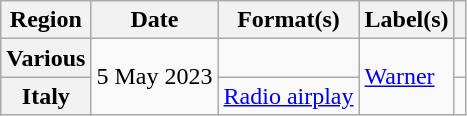<table class="wikitable plainrowheaders">
<tr>
<th scope="col">Region</th>
<th scope="col">Date</th>
<th scope="col">Format(s)</th>
<th scope="col">Label(s)</th>
<th scope="col"></th>
</tr>
<tr>
<th scope="row">Various</th>
<td rowspan="2">5 May 2023</td>
<td></td>
<td rowspan="2"><a href='#'>Warner</a></td>
<td></td>
</tr>
<tr>
<th scope="row">Italy</th>
<td><a href='#'>Radio airplay</a></td>
<td></td>
</tr>
</table>
